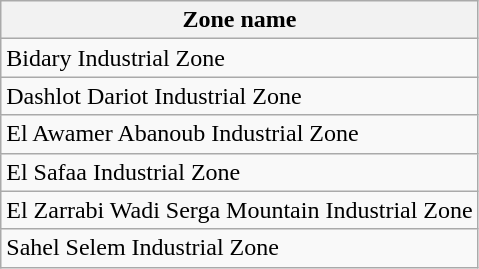<table class="wikitable">
<tr>
<th>Zone name</th>
</tr>
<tr>
<td rowspan="1">Bidary Industrial Zone</td>
</tr>
<tr>
<td rowspan="1">Dashlot Dariot Industrial Zone</td>
</tr>
<tr>
<td rowspan="1">El Awamer Abanoub Industrial Zone</td>
</tr>
<tr>
<td rowspan="1">El Safaa Industrial Zone</td>
</tr>
<tr>
<td rowspan="1">El Zarrabi Wadi Serga Mountain Industrial Zone</td>
</tr>
<tr>
<td rowspan="1">Sahel Selem Industrial Zone</td>
</tr>
</table>
